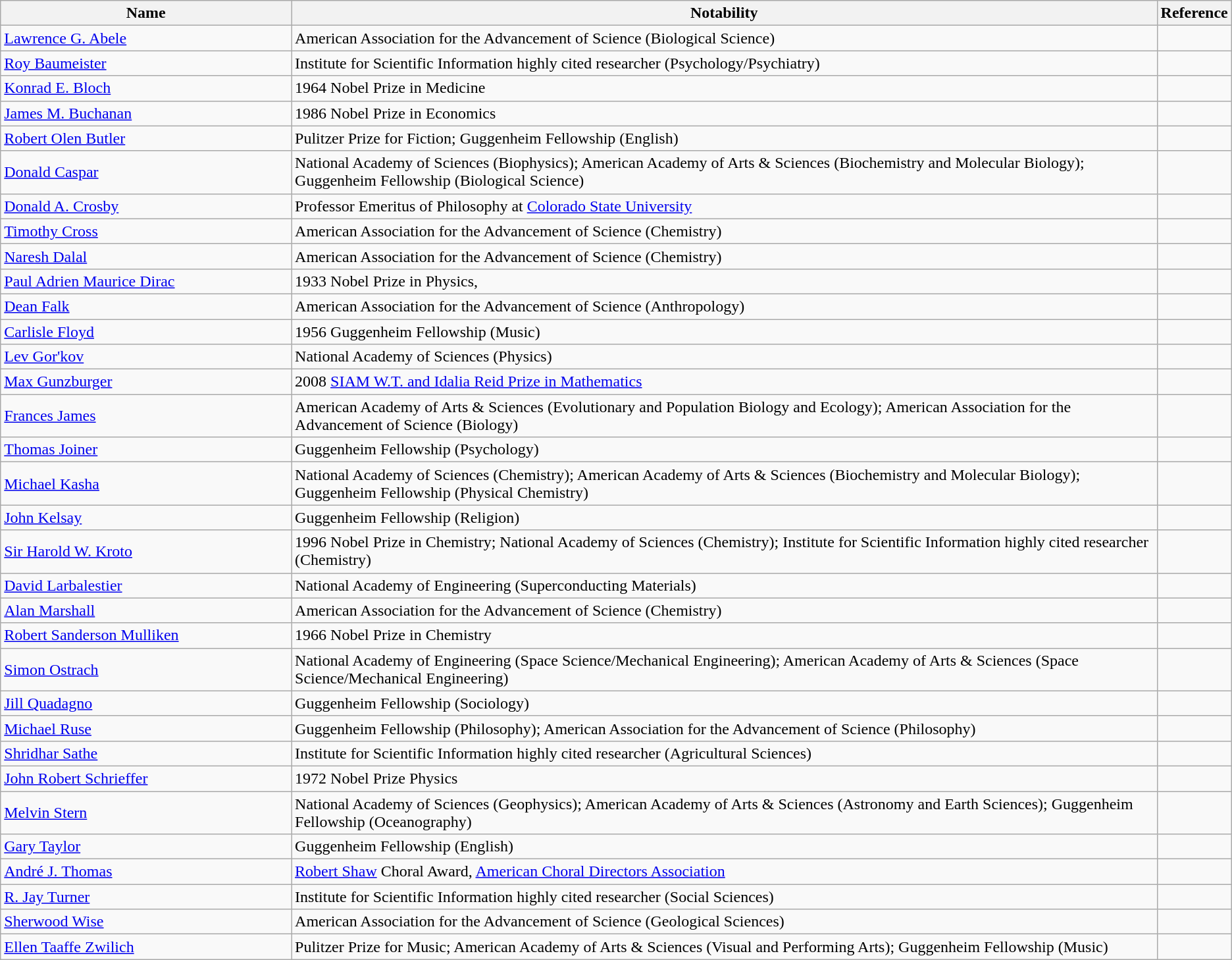<table class="wikitable vertical-align-top">
<tr>
<th style="width:25%;">Name</th>
<th style="width:75%;">Notability</th>
<th style="width:*;" class="unsortable">Reference</th>
</tr>
<tr>
<td><a href='#'>Lawrence G. Abele</a></td>
<td>American Association for the Advancement of Science (Biological Science)</td>
<td></td>
</tr>
<tr>
<td><a href='#'>Roy Baumeister</a></td>
<td>Institute for Scientific Information highly cited researcher (Psychology/Psychiatry)</td>
<td></td>
</tr>
<tr>
<td><a href='#'>Konrad E. Bloch</a></td>
<td>1964 Nobel Prize in Medicine</td>
<td></td>
</tr>
<tr>
<td><a href='#'>James M. Buchanan</a></td>
<td>1986 Nobel Prize in Economics</td>
<td></td>
</tr>
<tr>
<td><a href='#'>Robert Olen Butler</a></td>
<td>Pulitzer Prize for Fiction; Guggenheim Fellowship (English)</td>
<td></td>
</tr>
<tr>
<td><a href='#'>Donald Caspar</a></td>
<td>National Academy of Sciences (Biophysics); American Academy of Arts & Sciences (Biochemistry and Molecular Biology); Guggenheim Fellowship (Biological Science)</td>
<td></td>
</tr>
<tr>
<td><a href='#'>Donald A. Crosby</a></td>
<td>Professor Emeritus of Philosophy at <a href='#'>Colorado State University</a></td>
<td></td>
</tr>
<tr>
<td><a href='#'>Timothy Cross</a></td>
<td>American Association for the Advancement of Science (Chemistry)</td>
<td></td>
</tr>
<tr>
<td><a href='#'>Naresh Dalal</a></td>
<td>American Association for the Advancement of Science (Chemistry)</td>
<td></td>
</tr>
<tr>
<td><a href='#'>Paul Adrien Maurice Dirac</a></td>
<td>1933 Nobel Prize in Physics,</td>
<td></td>
</tr>
<tr>
<td><a href='#'>Dean Falk</a></td>
<td>American Association for the Advancement of Science (Anthropology)</td>
<td></td>
</tr>
<tr>
<td><a href='#'>Carlisle Floyd</a></td>
<td>1956 Guggenheim Fellowship (Music)</td>
<td></td>
</tr>
<tr>
<td><a href='#'>Lev Gor'kov</a></td>
<td>National Academy of Sciences (Physics)</td>
<td></td>
</tr>
<tr>
<td><a href='#'>Max Gunzburger</a></td>
<td>2008 <a href='#'>SIAM W.T. and Idalia Reid Prize in Mathematics</a></td>
<td></td>
</tr>
<tr>
<td><a href='#'>Frances James</a></td>
<td>American Academy of Arts & Sciences (Evolutionary and Population Biology and Ecology); American Association for the Advancement of Science (Biology)</td>
<td></td>
</tr>
<tr>
<td><a href='#'>Thomas Joiner</a></td>
<td>Guggenheim Fellowship (Psychology)</td>
<td></td>
</tr>
<tr>
<td><a href='#'>Michael Kasha</a></td>
<td>National Academy of Sciences (Chemistry); American Academy of Arts & Sciences (Biochemistry and Molecular Biology); Guggenheim Fellowship (Physical Chemistry)</td>
<td></td>
</tr>
<tr>
<td><a href='#'>John Kelsay</a></td>
<td>Guggenheim Fellowship (Religion)</td>
<td></td>
</tr>
<tr>
<td><a href='#'>Sir Harold W. Kroto</a></td>
<td>1996 Nobel Prize in Chemistry; National Academy of Sciences (Chemistry); Institute for Scientific Information highly cited researcher (Chemistry)</td>
<td></td>
</tr>
<tr>
<td><a href='#'>David Larbalestier</a></td>
<td>National Academy of Engineering (Superconducting Materials)</td>
<td></td>
</tr>
<tr>
<td><a href='#'>Alan Marshall</a></td>
<td>American Association for the Advancement of Science (Chemistry)</td>
<td></td>
</tr>
<tr>
<td><a href='#'>Robert Sanderson Mulliken</a></td>
<td>1966 Nobel Prize in Chemistry</td>
<td></td>
</tr>
<tr>
<td><a href='#'>Simon Ostrach</a></td>
<td>National Academy of Engineering (Space Science/Mechanical Engineering); American Academy of Arts & Sciences (Space Science/Mechanical Engineering)</td>
<td></td>
</tr>
<tr>
<td><a href='#'>Jill Quadagno</a></td>
<td>Guggenheim Fellowship (Sociology)</td>
<td></td>
</tr>
<tr>
<td><a href='#'>Michael Ruse</a></td>
<td>Guggenheim Fellowship (Philosophy); American Association for the Advancement of Science (Philosophy)</td>
<td></td>
</tr>
<tr>
<td><a href='#'>Shridhar Sathe</a></td>
<td>Institute for Scientific Information highly cited researcher (Agricultural Sciences)</td>
<td></td>
</tr>
<tr>
<td><a href='#'>John Robert Schrieffer</a></td>
<td>1972 Nobel Prize Physics</td>
<td></td>
</tr>
<tr>
<td><a href='#'>Melvin Stern</a></td>
<td>National Academy of Sciences (Geophysics); American Academy of Arts & Sciences (Astronomy and Earth Sciences); Guggenheim Fellowship (Oceanography)</td>
<td></td>
</tr>
<tr>
<td><a href='#'>Gary Taylor</a></td>
<td>Guggenheim Fellowship (English)</td>
<td></td>
</tr>
<tr>
<td><a href='#'>André J. Thomas</a></td>
<td><a href='#'>Robert Shaw</a> Choral Award, <a href='#'>American Choral Directors Association</a></td>
<td></td>
</tr>
<tr>
<td><a href='#'>R. Jay Turner</a></td>
<td>Institute for Scientific Information highly cited researcher (Social Sciences)</td>
<td></td>
</tr>
<tr>
<td><a href='#'>Sherwood Wise</a></td>
<td>American Association for the Advancement of Science (Geological Sciences)</td>
<td></td>
</tr>
<tr>
<td><a href='#'>Ellen Taaffe Zwilich</a></td>
<td>Pulitzer Prize for Music; American Academy of Arts & Sciences (Visual and Performing Arts); Guggenheim Fellowship (Music)</td>
<td></td>
</tr>
</table>
